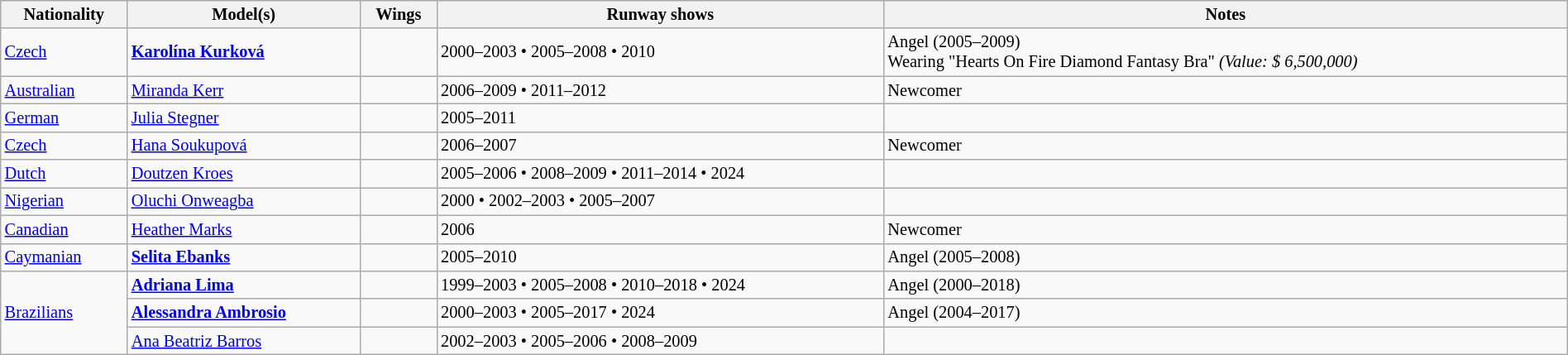<table class="wikitable" style="font-size:85%; width:100%;">
<tr>
<th>Nationality</th>
<th>Model(s)</th>
<th>Wings</th>
<th>Runway shows</th>
<th>Notes</th>
</tr>
<tr>
<td> <a href='#'>Czech</a></td>
<td><strong><a href='#'>Karolína Kurková</a></strong></td>
<td align="center"></td>
<td>2000–2003 • 2005–2008 • 2010</td>
<td> Angel (2005–2009)<br>Wearing "Hearts On Fire Diamond Fantasy Bra" <em>(Value: $ 6,500,000)</em></td>
</tr>
<tr>
<td> <a href='#'>Australian</a></td>
<td><a href='#'>Miranda Kerr</a></td>
<td></td>
<td>2006–2009 • 2011–2012</td>
<td>Newcomer</td>
</tr>
<tr>
<td> <a href='#'>German</a></td>
<td><a href='#'>Julia Stegner</a></td>
<td></td>
<td>2005–2011</td>
<td></td>
</tr>
<tr>
<td> <a href='#'>Czech</a></td>
<td><a href='#'>Hana Soukupová</a></td>
<td></td>
<td>2006–2007</td>
<td>Newcomer</td>
</tr>
<tr>
<td> <a href='#'>Dutch</a></td>
<td><a href='#'>Doutzen Kroes</a></td>
<td></td>
<td>2005–2006 • 2008–2009 • 2011–2014 • 2024</td>
<td></td>
</tr>
<tr>
<td> <a href='#'>Nigerian</a></td>
<td><a href='#'>Oluchi Onweagba</a></td>
<td></td>
<td>2000 • 2002–2003 • 2005–2007</td>
<td></td>
</tr>
<tr>
<td> <a href='#'>Canadian</a></td>
<td><a href='#'>Heather Marks</a></td>
<td></td>
<td>2006</td>
<td>Newcomer</td>
</tr>
<tr>
<td> <a href='#'>Caymanian</a></td>
<td><strong><a href='#'>Selita Ebanks</a></strong></td>
<td align="center"></td>
<td>2005–2010</td>
<td> Angel (2005–2008)</td>
</tr>
<tr>
<td rowspan="3"> <a href='#'>Brazilians</a></td>
<td><strong><a href='#'>Adriana Lima</a></strong></td>
<td></td>
<td>1999–2003 • 2005–2008 • 2010–2018 • 2024</td>
<td> Angel (2000–2018)</td>
</tr>
<tr>
<td><strong><a href='#'>Alessandra Ambrosio</a></strong></td>
<td></td>
<td>2000–2003 • 2005–2017 • 2024</td>
<td> Angel (2004–2017)</td>
</tr>
<tr>
<td><a href='#'>Ana Beatriz Barros</a></td>
<td align="center"></td>
<td>2002–2003 • 2005–2006 • 2008–2009</td>
<td></td>
</tr>
</table>
